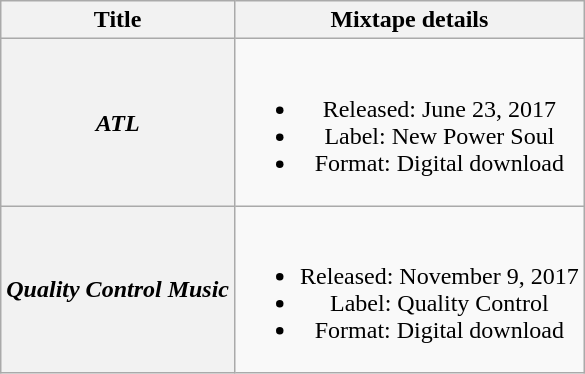<table class="wikitable plainrowheaders" style="text-align:center;">
<tr>
<th>Title</th>
<th>Mixtape details</th>
</tr>
<tr>
<th scope="row"><em>ATL</em></th>
<td><br><ul><li>Released: June 23, 2017</li><li>Label: New Power Soul</li><li>Format: Digital download</li></ul></td>
</tr>
<tr>
<th scope="row"><em>Quality Control Music</em></th>
<td><br><ul><li>Released: November 9, 2017</li><li>Label: Quality Control</li><li>Format: Digital download</li></ul></td>
</tr>
</table>
